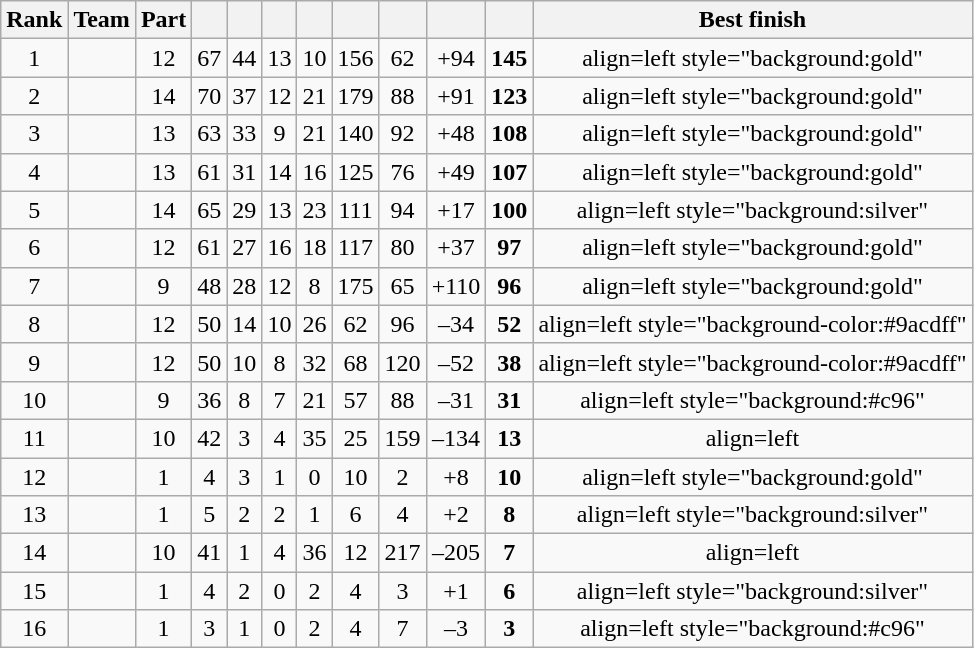<table class="wikitable sortable" style="text-align:center">
<tr>
<th>Rank</th>
<th>Team</th>
<th>Part</th>
<th></th>
<th></th>
<th></th>
<th></th>
<th></th>
<th></th>
<th></th>
<th></th>
<th>Best finish</th>
</tr>
<tr>
<td>1</td>
<td style="text-align:left;"></td>
<td>12</td>
<td>67</td>
<td>44</td>
<td>13</td>
<td>10</td>
<td>156</td>
<td>62</td>
<td>+94</td>
<td><strong>145</strong></td>
<td>align=left style="background:gold"  </td>
</tr>
<tr>
<td>2</td>
<td style="text-align:left;"></td>
<td>14</td>
<td>70</td>
<td>37</td>
<td>12</td>
<td>21</td>
<td>179</td>
<td>88</td>
<td>+91</td>
<td><strong>123</strong></td>
<td>align=left style="background:gold"  </td>
</tr>
<tr>
<td>3</td>
<td style="text-align:left;"></td>
<td>13</td>
<td>63</td>
<td>33</td>
<td>9</td>
<td>21</td>
<td>140</td>
<td>92</td>
<td>+48</td>
<td><strong>108</strong></td>
<td>align=left style="background:gold"  </td>
</tr>
<tr>
<td>4</td>
<td style="text-align:left;"></td>
<td>13</td>
<td>61</td>
<td>31</td>
<td>14</td>
<td>16</td>
<td>125</td>
<td>76</td>
<td>+49</td>
<td><strong>107</strong></td>
<td>align=left style="background:gold"  </td>
</tr>
<tr>
<td>5</td>
<td style="text-align:left;"></td>
<td>14</td>
<td>65</td>
<td>29</td>
<td>13</td>
<td>23</td>
<td>111</td>
<td>94</td>
<td>+17</td>
<td><strong>100</strong></td>
<td>align=left style="background:silver"  </td>
</tr>
<tr>
<td>6</td>
<td style="text-align:left;"></td>
<td>12</td>
<td>61</td>
<td>27</td>
<td>16</td>
<td>18</td>
<td>117</td>
<td>80</td>
<td>+37</td>
<td><strong>97</strong></td>
<td>align=left style="background:gold"  </td>
</tr>
<tr>
<td>7</td>
<td style="text-align:left;"></td>
<td>9</td>
<td>48</td>
<td>28</td>
<td>12</td>
<td>8</td>
<td>175</td>
<td>65</td>
<td>+110</td>
<td><strong>96</strong></td>
<td>align=left style="background:gold"  </td>
</tr>
<tr>
<td>8</td>
<td style="text-align:left;"></td>
<td>12</td>
<td>50</td>
<td>14</td>
<td>10</td>
<td>26</td>
<td>62</td>
<td>96</td>
<td>–34</td>
<td><strong>52</strong></td>
<td>align=left style="background-color:#9acdff"  </td>
</tr>
<tr>
<td>9</td>
<td style="text-align:left;"></td>
<td>12</td>
<td>50</td>
<td>10</td>
<td>8</td>
<td>32</td>
<td>68</td>
<td>120</td>
<td>–52</td>
<td><strong>38</strong></td>
<td>align=left style="background-color:#9acdff"  </td>
</tr>
<tr>
<td>10</td>
<td style="text-align:left;"></td>
<td>9</td>
<td>36</td>
<td>8</td>
<td>7</td>
<td>21</td>
<td>57</td>
<td>88</td>
<td>–31</td>
<td><strong>31</strong></td>
<td>align=left style="background:#c96"  </td>
</tr>
<tr>
<td>11</td>
<td style="text-align:left;"></td>
<td>10</td>
<td>42</td>
<td>3</td>
<td>4</td>
<td>35</td>
<td>25</td>
<td>159</td>
<td>–134</td>
<td><strong>13</strong></td>
<td>align=left  </td>
</tr>
<tr>
<td>12</td>
<td style="text-align:left;"></td>
<td>1</td>
<td>4</td>
<td>3</td>
<td>1</td>
<td>0</td>
<td>10</td>
<td>2</td>
<td>+8</td>
<td><strong>10</strong></td>
<td>align=left style="background:gold"  </td>
</tr>
<tr>
<td>13</td>
<td style="text-align:left;"></td>
<td>1</td>
<td>5</td>
<td>2</td>
<td>2</td>
<td>1</td>
<td>6</td>
<td>4</td>
<td>+2</td>
<td><strong>8</strong></td>
<td>align=left style="background:silver"  </td>
</tr>
<tr>
<td>14</td>
<td style="text-align:left;"></td>
<td>10</td>
<td>41</td>
<td>1</td>
<td>4</td>
<td>36</td>
<td>12</td>
<td>217</td>
<td>–205</td>
<td><strong>7</strong></td>
<td>align=left  </td>
</tr>
<tr>
<td>15</td>
<td style="text-align:left;"></td>
<td>1</td>
<td>4</td>
<td>2</td>
<td>0</td>
<td>2</td>
<td>4</td>
<td>3</td>
<td>+1</td>
<td><strong>6</strong></td>
<td>align=left style="background:silver"  </td>
</tr>
<tr>
<td>16</td>
<td style="text-align:left;"></td>
<td>1</td>
<td>3</td>
<td>1</td>
<td>0</td>
<td>2</td>
<td>4</td>
<td>7</td>
<td>–3</td>
<td><strong>3</strong></td>
<td>align=left style="background:#c96"  </td>
</tr>
</table>
